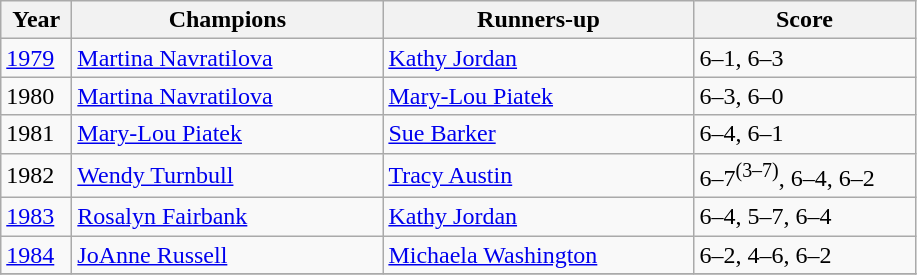<table class="wikitable">
<tr>
<th style="width:40px">Year</th>
<th style="width:200px">Champions</th>
<th style="width:200px">Runners-up</th>
<th style="width:140px" class="unsortable">Score</th>
</tr>
<tr>
<td><a href='#'>1979</a></td>
<td> <a href='#'>Martina Navratilova</a></td>
<td> <a href='#'>Kathy Jordan</a></td>
<td>6–1, 6–3</td>
</tr>
<tr>
<td>1980</td>
<td> <a href='#'>Martina Navratilova</a></td>
<td> <a href='#'>Mary-Lou Piatek</a></td>
<td>6–3, 6–0</td>
</tr>
<tr>
<td>1981</td>
<td> <a href='#'>Mary-Lou Piatek</a></td>
<td> <a href='#'>Sue Barker</a></td>
<td>6–4, 6–1</td>
</tr>
<tr>
<td>1982</td>
<td> <a href='#'>Wendy Turnbull</a></td>
<td> <a href='#'>Tracy Austin</a></td>
<td>6–7<sup>(3–7)</sup>, 6–4, 6–2</td>
</tr>
<tr>
<td><a href='#'>1983</a></td>
<td> <a href='#'>Rosalyn Fairbank</a></td>
<td> <a href='#'>Kathy Jordan</a></td>
<td>6–4, 5–7, 6–4</td>
</tr>
<tr>
<td><a href='#'>1984</a></td>
<td> <a href='#'>JoAnne Russell</a></td>
<td> <a href='#'>Michaela Washington</a></td>
<td>6–2, 4–6, 6–2</td>
</tr>
<tr>
</tr>
</table>
